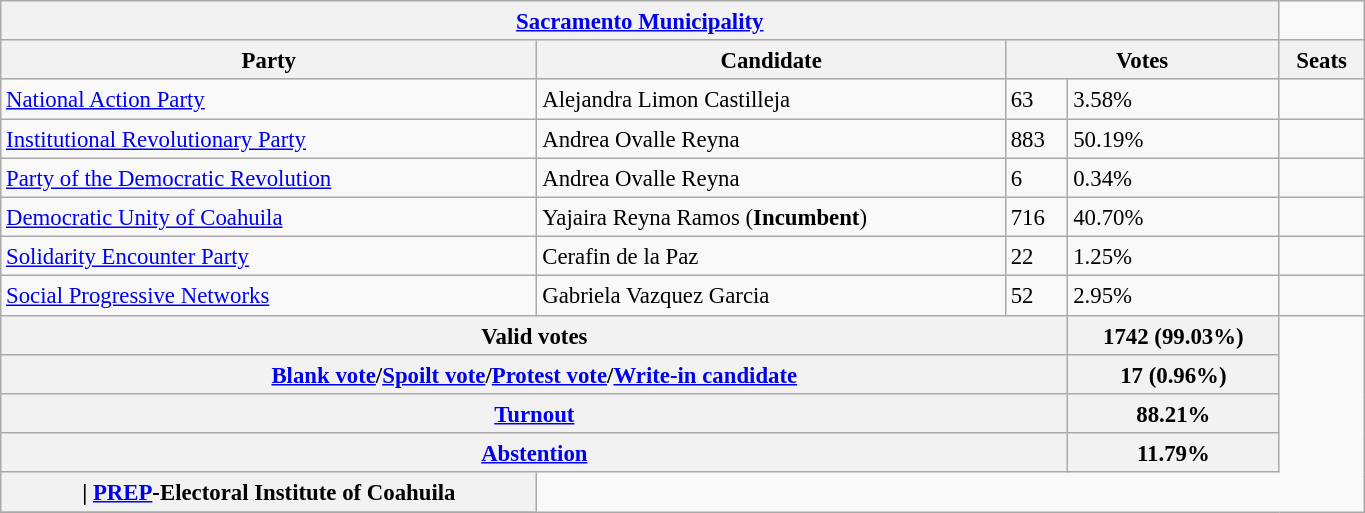<table class="wikitable collapsible collapsed" style="font-size:95%; width:72%; line-height:126%; margin-bottom:0">
<tr>
<th Colspan = 4><strong><a href='#'>Sacramento Municipality</a></strong></th>
</tr>
<tr style="background:#efefef;">
<th Colspan = 1><strong>Party</strong></th>
<th Colspan = 1><strong>Candidate</strong></th>
<th Colspan = 2><strong>Votes</strong></th>
<th Colspan = 1><strong>Seats</strong></th>
</tr>
<tr>
<td> <a href='#'>National Action Party</a></td>
<td>Alejandra Limon Castilleja</td>
<td>63</td>
<td>3.58%</td>
<td></td>
</tr>
<tr>
<td> <a href='#'>Institutional Revolutionary Party</a></td>
<td>Andrea Ovalle Reyna</td>
<td>883</td>
<td>50.19%</td>
<td></td>
</tr>
<tr>
<td> <a href='#'>Party of the Democratic Revolution</a></td>
<td>Andrea Ovalle Reyna</td>
<td>6</td>
<td>0.34%</td>
<td></td>
</tr>
<tr>
<td><a href='#'>Democratic Unity of Coahuila</a></td>
<td>Yajaira Reyna Ramos (<strong>Incumbent</strong>)</td>
<td>716</td>
<td>40.70%</td>
<td></td>
</tr>
<tr>
<td> <a href='#'>Solidarity Encounter Party</a></td>
<td>Cerafin de la Paz</td>
<td>22</td>
<td>1.25%</td>
<td></td>
</tr>
<tr>
<td> <a href='#'>Social Progressive Networks</a></td>
<td>Gabriela Vazquez Garcia</td>
<td>52</td>
<td>2.95%</td>
<td></td>
</tr>
<tr>
<th Colspan = 3><strong>Valid votes</strong></th>
<th>1742 (99.03%)</th>
</tr>
<tr>
<th Colspan = 3><strong><a href='#'>Blank vote</a>/<a href='#'>Spoilt vote</a>/<a href='#'>Protest vote</a>/<a href='#'>Write-in candidate</a></strong></th>
<th>17 (0.96%)</th>
</tr>
<tr>
<th Colspan = 3><strong><a href='#'>Turnout</a></strong></th>
<th>88.21%</th>
</tr>
<tr>
<th Colspan = 3><strong><a href='#'>Abstention</a></strong></th>
<th>11.79%</th>
</tr>
<tr>
<th Colspan =>| <a href='#'>PREP</a>-Electoral Institute of Coahuila</th>
</tr>
<tr>
</tr>
</table>
